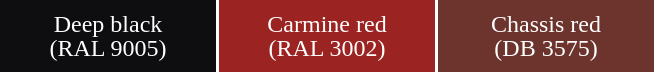<table cellpadding="8" cellspacing="2" style="font-size:100%; text-align:center;line-height:1em;">
<tr>
<td style="width:8em;background:#0E0E10; color:#FFFFFF;">Deep black<br> (RAL 9005)</td>
<td style="width:8em;background:#9B2321; color:#FFFFFF;">Carmine red<br> (RAL 3002)</td>
<td style="width:8em;background:#6D342D; color:#FFFFFF;">Chassis red<br> (DB 3575)</td>
</tr>
</table>
